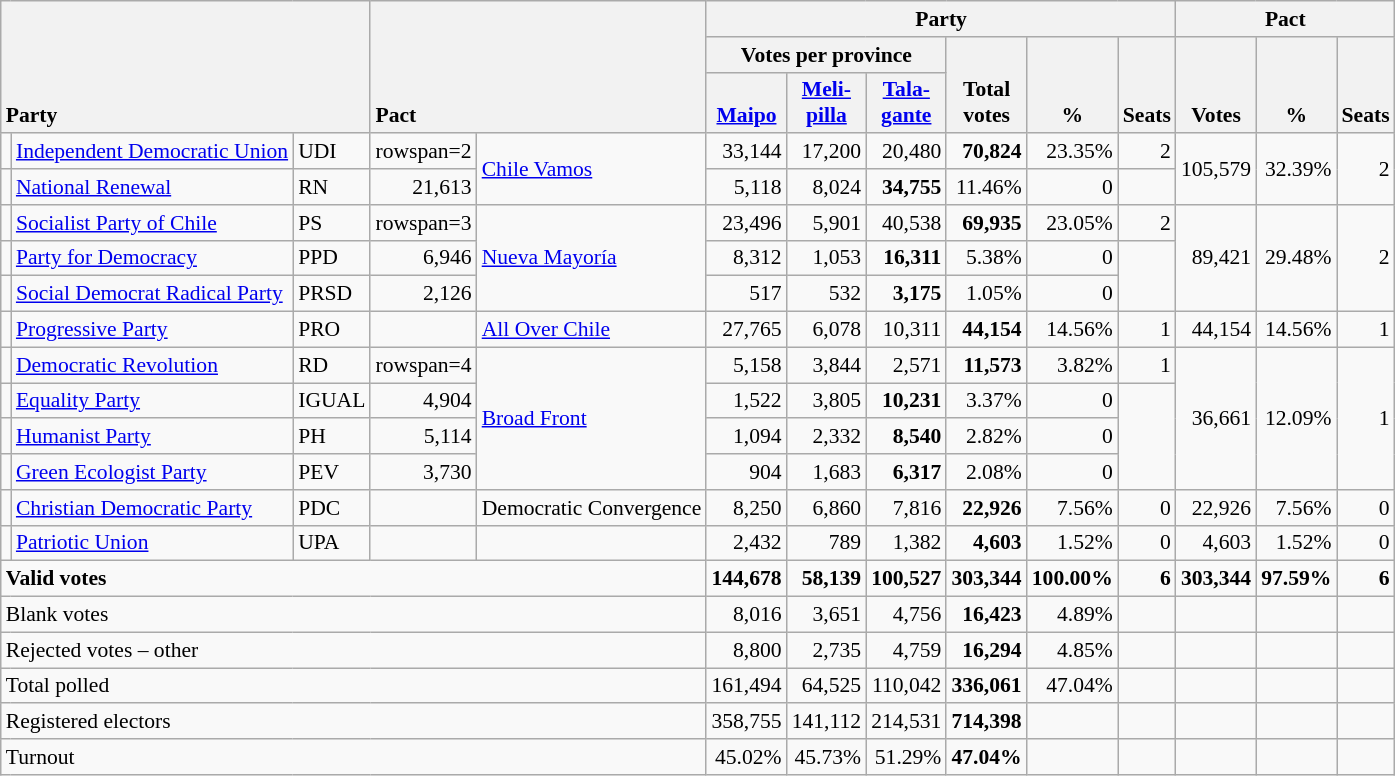<table class="wikitable" border="1" style="font-size:90%; text-align:right; white-space: nowrap;">
<tr>
<th style="text-align:left;" valign=bottom rowspan=3 colspan=3>Party</th>
<th style="text-align:left;" valign=bottom rowspan=3 colspan=2>Pact</th>
<th colspan=6>Party</th>
<th colspan=3>Pact</th>
</tr>
<tr>
<th colspan=3>Votes per province</th>
<th align=center valign=bottom rowspan=2 width="40">Total<br>votes</th>
<th align=center valign=bottom rowspan=2 width="40">%</th>
<th align=center valign=bottom rowspan=2>Seats</th>
<th align=center valign=bottom rowspan=2 width="40">Votes</th>
<th align=center valign=bottom rowspan=2 width="40">%</th>
<th align=center valign=bottom rowspan=2>Seats</th>
</tr>
<tr>
<th align=center valign=bottom width="40"><a href='#'>Maipo</a></th>
<th align=center valign=bottom width="40"><a href='#'>Meli-<br>pilla</a></th>
<th align=center valign=bottom width="40"><a href='#'>Tala-<br>gante</a></th>
</tr>
<tr>
<td></td>
<td align=left><a href='#'>Independent Democratic Union</a></td>
<td align=left>UDI</td>
<td>rowspan=2 </td>
<td rowspan=2 align=left><a href='#'>Chile Vamos</a></td>
<td>33,144</td>
<td>17,200</td>
<td>20,480</td>
<td><strong>70,824</strong></td>
<td>23.35%</td>
<td>2</td>
<td rowspan=2>105,579</td>
<td rowspan=2>32.39%</td>
<td rowspan=2>2</td>
</tr>
<tr>
<td></td>
<td align=left><a href='#'>National Renewal</a></td>
<td align=left>RN</td>
<td>21,613</td>
<td>5,118</td>
<td>8,024</td>
<td><strong>34,755</strong></td>
<td>11.46%</td>
<td>0</td>
</tr>
<tr>
<td></td>
<td align=left><a href='#'>Socialist Party of Chile</a></td>
<td align=left>PS</td>
<td>rowspan=3 </td>
<td rowspan=3 align=left><a href='#'>Nueva Mayoría</a></td>
<td>23,496</td>
<td>5,901</td>
<td>40,538</td>
<td><strong>69,935</strong></td>
<td>23.05%</td>
<td>2</td>
<td rowspan=3>89,421</td>
<td rowspan=3>29.48%</td>
<td rowspan=3>2</td>
</tr>
<tr>
<td></td>
<td align=left><a href='#'>Party for Democracy</a></td>
<td align=left>PPD</td>
<td>6,946</td>
<td>8,312</td>
<td>1,053</td>
<td><strong>16,311</strong></td>
<td>5.38%</td>
<td>0</td>
</tr>
<tr>
<td></td>
<td align=left><a href='#'>Social Democrat Radical Party</a></td>
<td align=left>PRSD</td>
<td>2,126</td>
<td>517</td>
<td>532</td>
<td><strong>3,175</strong></td>
<td>1.05%</td>
<td>0</td>
</tr>
<tr>
<td></td>
<td align=left><a href='#'>Progressive Party</a></td>
<td align=left>PRO</td>
<td></td>
<td align=left><a href='#'>All Over Chile</a></td>
<td>27,765</td>
<td>6,078</td>
<td>10,311</td>
<td><strong>44,154</strong></td>
<td>14.56%</td>
<td>1</td>
<td>44,154</td>
<td>14.56%</td>
<td>1</td>
</tr>
<tr>
<td></td>
<td align=left><a href='#'>Democratic Revolution</a></td>
<td align=left>RD</td>
<td>rowspan=4 </td>
<td rowspan=4 align=left><a href='#'>Broad Front</a></td>
<td>5,158</td>
<td>3,844</td>
<td>2,571</td>
<td><strong>11,573</strong></td>
<td>3.82%</td>
<td>1</td>
<td rowspan=4>36,661</td>
<td rowspan=4>12.09%</td>
<td rowspan=4>1</td>
</tr>
<tr>
<td></td>
<td align=left><a href='#'>Equality Party</a></td>
<td align=left>IGUAL</td>
<td>4,904</td>
<td>1,522</td>
<td>3,805</td>
<td><strong>10,231</strong></td>
<td>3.37%</td>
<td>0</td>
</tr>
<tr>
<td></td>
<td align=left><a href='#'>Humanist Party</a></td>
<td align=left>PH</td>
<td>5,114</td>
<td>1,094</td>
<td>2,332</td>
<td><strong>8,540</strong></td>
<td>2.82%</td>
<td>0</td>
</tr>
<tr>
<td></td>
<td align=left><a href='#'>Green Ecologist Party</a></td>
<td align=left>PEV</td>
<td>3,730</td>
<td>904</td>
<td>1,683</td>
<td><strong>6,317</strong></td>
<td>2.08%</td>
<td>0</td>
</tr>
<tr>
<td></td>
<td align=left><a href='#'>Christian Democratic Party</a></td>
<td align=left>PDC</td>
<td></td>
<td align=left>Democratic Convergence</td>
<td>8,250</td>
<td>6,860</td>
<td>7,816</td>
<td><strong>22,926</strong></td>
<td>7.56%</td>
<td>0</td>
<td>22,926</td>
<td>7.56%</td>
<td>0</td>
</tr>
<tr>
<td></td>
<td align=left><a href='#'>Patriotic Union</a></td>
<td align=left>UPA</td>
<td></td>
<td></td>
<td>2,432</td>
<td>789</td>
<td>1,382</td>
<td><strong>4,603</strong></td>
<td>1.52%</td>
<td>0</td>
<td>4,603</td>
<td>1.52%</td>
<td>0</td>
</tr>
<tr style="font-weight:bold">
<td align=left colspan=5>Valid votes</td>
<td>144,678</td>
<td>58,139</td>
<td>100,527</td>
<td>303,344</td>
<td>100.00%</td>
<td>6</td>
<td>303,344</td>
<td>97.59%</td>
<td>6</td>
</tr>
<tr>
<td align=left colspan=5>Blank votes</td>
<td>8,016</td>
<td>3,651</td>
<td>4,756</td>
<td><strong>16,423</strong></td>
<td>4.89%</td>
<td></td>
<td></td>
<td></td>
<td></td>
</tr>
<tr>
<td align=left colspan=5>Rejected votes – other</td>
<td>8,800</td>
<td>2,735</td>
<td>4,759</td>
<td><strong>16,294</strong></td>
<td>4.85%</td>
<td></td>
<td></td>
<td></td>
<td></td>
</tr>
<tr>
<td align=left colspan=5>Total polled</td>
<td>161,494</td>
<td>64,525</td>
<td>110,042</td>
<td><strong>336,061</strong></td>
<td>47.04%</td>
<td></td>
<td></td>
<td></td>
<td></td>
</tr>
<tr>
<td align=left colspan=5>Registered electors</td>
<td>358,755</td>
<td>141,112</td>
<td>214,531</td>
<td><strong>714,398</strong></td>
<td></td>
<td></td>
<td></td>
<td></td>
<td></td>
</tr>
<tr>
<td align=left colspan=5>Turnout</td>
<td>45.02%</td>
<td>45.73%</td>
<td>51.29%</td>
<td><strong>47.04%</strong></td>
<td></td>
<td></td>
<td></td>
<td></td>
<td></td>
</tr>
</table>
